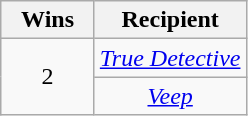<table class="wikitable sortable" rowspan="2" style="text-align:center;" background: #f6e39c;>
<tr>
<th scope="col" style="width:55px;">Wins</th>
<th scope="col" style="text-align:center;">Recipient</th>
</tr>
<tr>
<td rowspan=2 style="text-align:center">2</td>
<td><em><a href='#'>True Detective</a></em></td>
</tr>
<tr>
<td><em><a href='#'>Veep</a></em></td>
</tr>
</table>
